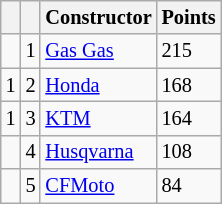<table class="wikitable" style="font-size: 85%;">
<tr>
<th></th>
<th></th>
<th>Constructor</th>
<th>Points</th>
</tr>
<tr>
<td></td>
<td align=center>1</td>
<td> <a href='#'>Gas Gas</a></td>
<td align=left>215</td>
</tr>
<tr>
<td> 1</td>
<td align=center>2</td>
<td> <a href='#'>Honda</a></td>
<td align=left>168</td>
</tr>
<tr>
<td> 1</td>
<td align=center>3</td>
<td> <a href='#'>KTM</a></td>
<td align=left>164</td>
</tr>
<tr>
<td></td>
<td align=center>4</td>
<td> <a href='#'>Husqvarna</a></td>
<td align=left>108</td>
</tr>
<tr>
<td></td>
<td align=center>5</td>
<td> <a href='#'>CFMoto</a></td>
<td align=left>84</td>
</tr>
</table>
